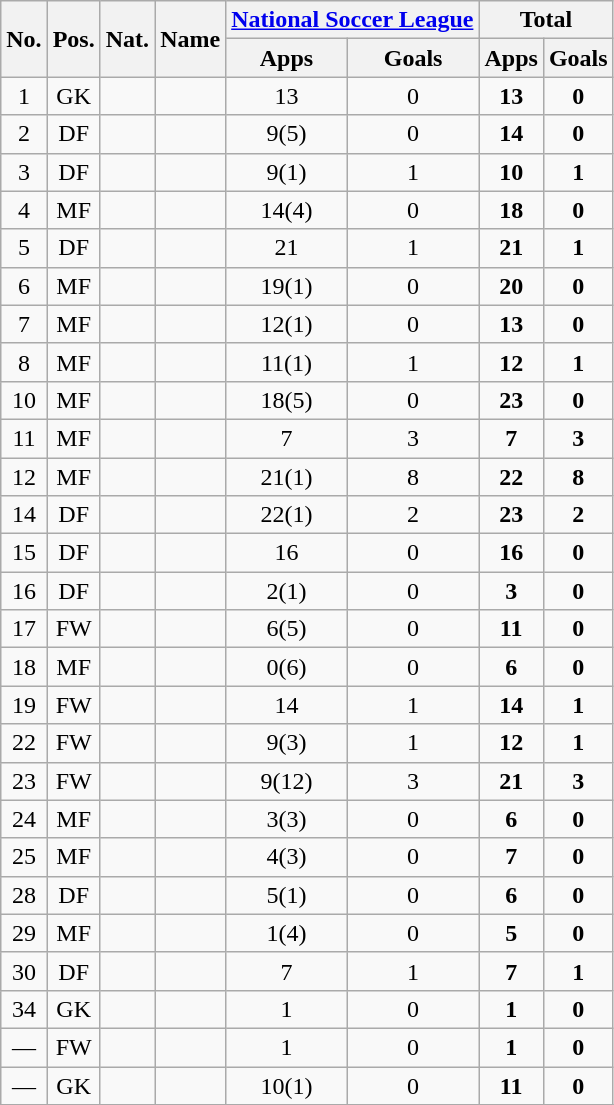<table class="wikitable sortable" style="text-align:center">
<tr>
<th rowspan="2">No.</th>
<th rowspan="2">Pos.</th>
<th rowspan="2">Nat.</th>
<th rowspan="2">Name</th>
<th colspan="2"><a href='#'>National Soccer League</a></th>
<th colspan="2">Total</th>
</tr>
<tr>
<th>Apps</th>
<th>Goals</th>
<th>Apps</th>
<th>Goals</th>
</tr>
<tr>
<td>1</td>
<td>GK</td>
<td></td>
<td align=left></td>
<td>13</td>
<td>0</td>
<td><strong>13</strong></td>
<td><strong>0</strong></td>
</tr>
<tr>
<td>2</td>
<td>DF</td>
<td></td>
<td align=left></td>
<td>9(5)</td>
<td>0</td>
<td><strong>14</strong></td>
<td><strong>0</strong></td>
</tr>
<tr>
<td>3</td>
<td>DF</td>
<td></td>
<td align=left></td>
<td>9(1)</td>
<td>1</td>
<td><strong>10</strong></td>
<td><strong>1</strong></td>
</tr>
<tr>
<td>4</td>
<td>MF</td>
<td></td>
<td align=left></td>
<td>14(4)</td>
<td>0</td>
<td><strong>18</strong></td>
<td><strong>0</strong></td>
</tr>
<tr>
<td>5</td>
<td>DF</td>
<td></td>
<td align=left></td>
<td>21</td>
<td>1</td>
<td><strong>21</strong></td>
<td><strong>1</strong></td>
</tr>
<tr>
<td>6</td>
<td>MF</td>
<td></td>
<td align=left></td>
<td>19(1)</td>
<td>0</td>
<td><strong>20</strong></td>
<td><strong>0</strong></td>
</tr>
<tr>
<td>7</td>
<td>MF</td>
<td></td>
<td align=left></td>
<td>12(1)</td>
<td>0</td>
<td><strong>13</strong></td>
<td><strong>0</strong></td>
</tr>
<tr>
<td>8</td>
<td>MF</td>
<td></td>
<td align=left></td>
<td>11(1)</td>
<td>1</td>
<td><strong>12</strong></td>
<td><strong>1</strong></td>
</tr>
<tr>
<td>10</td>
<td>MF</td>
<td></td>
<td align=left></td>
<td>18(5)</td>
<td>0</td>
<td><strong>23</strong></td>
<td><strong>0</strong></td>
</tr>
<tr>
<td>11</td>
<td>MF</td>
<td></td>
<td align=left></td>
<td>7</td>
<td>3</td>
<td><strong>7</strong></td>
<td><strong>3</strong></td>
</tr>
<tr>
<td>12</td>
<td>MF</td>
<td></td>
<td align=left></td>
<td>21(1)</td>
<td>8</td>
<td><strong>22</strong></td>
<td><strong>8</strong></td>
</tr>
<tr>
<td>14</td>
<td>DF</td>
<td></td>
<td align=left></td>
<td>22(1)</td>
<td>2</td>
<td><strong>23</strong></td>
<td><strong>2</strong></td>
</tr>
<tr>
<td>15</td>
<td>DF</td>
<td></td>
<td align=left></td>
<td>16</td>
<td>0</td>
<td><strong>16</strong></td>
<td><strong>0</strong></td>
</tr>
<tr>
<td>16</td>
<td>DF</td>
<td></td>
<td align=left></td>
<td>2(1)</td>
<td>0</td>
<td><strong>3</strong></td>
<td><strong>0</strong></td>
</tr>
<tr>
<td>17</td>
<td>FW</td>
<td></td>
<td align=left></td>
<td>6(5)</td>
<td>0</td>
<td><strong>11</strong></td>
<td><strong>0</strong></td>
</tr>
<tr>
<td>18</td>
<td>MF</td>
<td></td>
<td align=left></td>
<td>0(6)</td>
<td>0</td>
<td><strong>6</strong></td>
<td><strong>0</strong></td>
</tr>
<tr>
<td>19</td>
<td>FW</td>
<td></td>
<td align=left></td>
<td>14</td>
<td>1</td>
<td><strong>14</strong></td>
<td><strong>1</strong></td>
</tr>
<tr>
<td>22</td>
<td>FW</td>
<td></td>
<td align=left></td>
<td>9(3)</td>
<td>1</td>
<td><strong>12</strong></td>
<td><strong>1</strong></td>
</tr>
<tr>
<td>23</td>
<td>FW</td>
<td></td>
<td align=left></td>
<td>9(12)</td>
<td>3</td>
<td><strong>21</strong></td>
<td><strong>3</strong></td>
</tr>
<tr>
<td>24</td>
<td>MF</td>
<td></td>
<td align=left></td>
<td>3(3)</td>
<td>0</td>
<td><strong>6</strong></td>
<td><strong>0</strong></td>
</tr>
<tr>
<td>25</td>
<td>MF</td>
<td></td>
<td align=left></td>
<td>4(3)</td>
<td>0</td>
<td><strong>7</strong></td>
<td><strong>0</strong></td>
</tr>
<tr>
<td>28</td>
<td>DF</td>
<td></td>
<td align=left></td>
<td>5(1)</td>
<td>0</td>
<td><strong>6</strong></td>
<td><strong>0</strong></td>
</tr>
<tr>
<td>29</td>
<td>MF</td>
<td></td>
<td align=left></td>
<td>1(4)</td>
<td>0</td>
<td><strong>5</strong></td>
<td><strong>0</strong></td>
</tr>
<tr>
<td>30</td>
<td>DF</td>
<td></td>
<td align=left></td>
<td>7</td>
<td>1</td>
<td><strong>7</strong></td>
<td><strong>1</strong></td>
</tr>
<tr>
<td>34</td>
<td>GK</td>
<td></td>
<td align=left></td>
<td>1</td>
<td>0</td>
<td><strong>1</strong></td>
<td><strong>0</strong></td>
</tr>
<tr>
<td>—</td>
<td>FW</td>
<td></td>
<td align=left></td>
<td>1</td>
<td>0</td>
<td><strong>1</strong></td>
<td><strong>0</strong></td>
</tr>
<tr>
<td>—</td>
<td>GK</td>
<td></td>
<td align=left></td>
<td>10(1)</td>
<td>0</td>
<td><strong>11</strong></td>
<td><strong>0</strong></td>
</tr>
<tr>
</tr>
</table>
